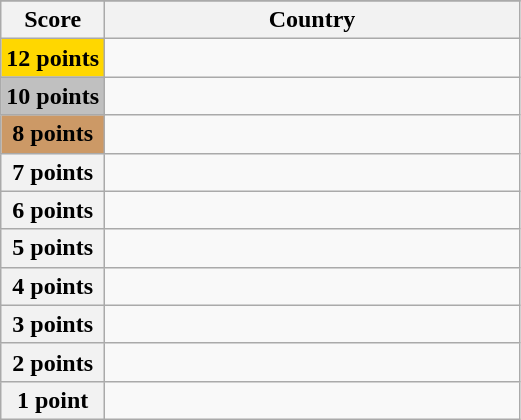<table class="wikitable">
<tr>
</tr>
<tr>
<th scope="col" width="20%">Score</th>
<th scope="col">Country</th>
</tr>
<tr>
<th scope="row" style="background:gold">12 points</th>
<td></td>
</tr>
<tr>
<th scope="row" style="background:silver">10 points</th>
<td></td>
</tr>
<tr>
<th scope="row" style="background:#CC9966">8 points</th>
<td></td>
</tr>
<tr>
<th scope="row">7 points</th>
<td></td>
</tr>
<tr>
<th scope="row">6 points</th>
<td></td>
</tr>
<tr>
<th scope="row">5 points</th>
<td></td>
</tr>
<tr>
<th scope="row">4 points</th>
<td></td>
</tr>
<tr>
<th scope="row">3 points</th>
<td></td>
</tr>
<tr>
<th scope="row">2 points</th>
<td></td>
</tr>
<tr>
<th scope="row">1 point</th>
<td></td>
</tr>
</table>
